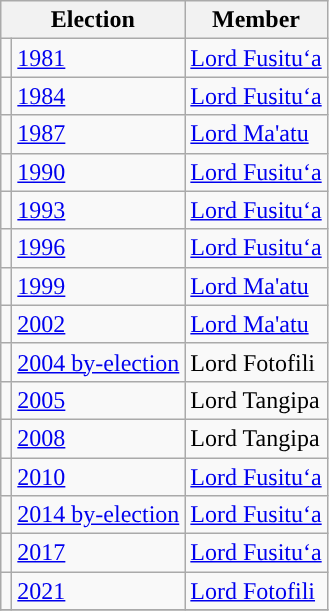<table class="wikitable">
<tr>
<th colspan="2">Election</th>
<th>Member</th>
</tr>
<tr>
<td style="background-color: "></td>
<td><a href='#'>1981</a></td>
<td><a href='#'>Lord Fusituʻa</a></td>
</tr>
<tr>
<td style="background-color: "></td>
<td><a href='#'>1984</a></td>
<td><a href='#'>Lord Fusituʻa</a></td>
</tr>
<tr>
<td style="background-color: "></td>
<td><a href='#'>1987</a></td>
<td><a href='#'>Lord Ma'atu</a></td>
</tr>
<tr>
<td style="background-color: "></td>
<td><a href='#'>1990</a></td>
<td><a href='#'>Lord Fusituʻa</a></td>
</tr>
<tr>
<td style="background-color: "></td>
<td><a href='#'>1993</a></td>
<td><a href='#'>Lord Fusituʻa</a></td>
</tr>
<tr>
<td style="background-color: "></td>
<td><a href='#'>1996</a></td>
<td><a href='#'>Lord Fusituʻa</a></td>
</tr>
<tr>
<td style="background-color: "></td>
<td><a href='#'>1999</a></td>
<td><a href='#'>Lord Ma'atu</a></td>
</tr>
<tr>
<td style="background-color: "></td>
<td><a href='#'>2002</a></td>
<td><a href='#'>Lord Ma'atu</a></td>
</tr>
<tr>
<td style="background-color: "></td>
<td><a href='#'>2004 by-election</a></td>
<td>Lord Fotofili</td>
</tr>
<tr>
<td style="background-color: "></td>
<td><a href='#'>2005</a></td>
<td>Lord Tangipa</td>
</tr>
<tr>
<td style="background-color: "></td>
<td><a href='#'>2008</a></td>
<td>Lord Tangipa</td>
</tr>
<tr>
<td style="background-color: "></td>
<td><a href='#'>2010</a></td>
<td><a href='#'>Lord Fusituʻa</a></td>
</tr>
<tr>
<td style="background-color: "></td>
<td><a href='#'>2014 by-election</a></td>
<td><a href='#'>Lord Fusituʻa</a></td>
</tr>
<tr>
<td style="background-color: "></td>
<td><a href='#'>2017</a></td>
<td><a href='#'>Lord Fusituʻa</a></td>
</tr>
<tr>
<td style="background-color: "></td>
<td><a href='#'>2021</a></td>
<td><a href='#'>Lord Fotofili</a></td>
</tr>
<tr>
</tr>
</table>
